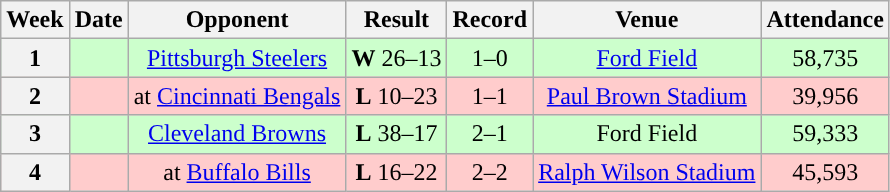<table class="wikitable" style="text-align:center">
<tr>
<th>Week</th>
<th>Date</th>
<th>Opponent</th>
<th>Result</th>
<th>Record</th>
<th>Venue</th>
<th>Attendance</th>
</tr>
<tr style="background:#cfc">
<th>1</th>
<td></td>
<td><a href='#'>Pittsburgh Steelers</a></td>
<td><strong>W</strong> 26–13</td>
<td>1–0</td>
<td><a href='#'>Ford Field</a></td>
<td>58,735</td>
</tr>
<tr style="background:#fcc">
<th>2</th>
<td></td>
<td>at <a href='#'>Cincinnati Bengals</a></td>
<td><strong>L</strong> 10–23</td>
<td>1–1</td>
<td><a href='#'>Paul Brown Stadium</a></td>
<td>39,956</td>
</tr>
<tr style="background:#cfc">
<th>3</th>
<td></td>
<td><a href='#'>Cleveland Browns</a></td>
<td><strong>L</strong> 38–17</td>
<td>2–1</td>
<td>Ford Field</td>
<td>59,333</td>
</tr>
<tr style="background:#fcc">
<th>4</th>
<td></td>
<td>at <a href='#'>Buffalo Bills</a></td>
<td><strong>L</strong> 16–22</td>
<td>2–2</td>
<td><a href='#'>Ralph Wilson Stadium</a></td>
<td>45,593</td>
</tr>
</table>
